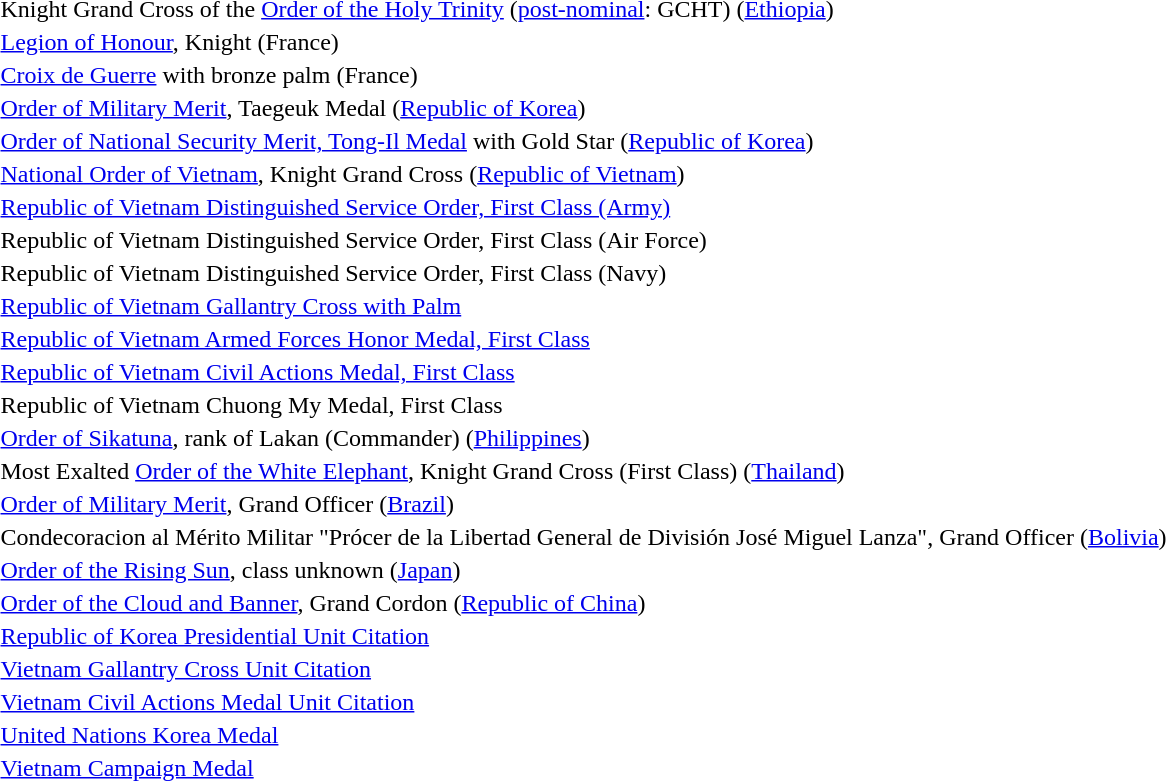<table>
<tr>
<td> Knight Grand Cross of the <a href='#'>Order of the Holy Trinity</a> (<a href='#'>post-nominal</a>: GCHT) (<a href='#'>Ethiopia</a>)</td>
</tr>
<tr>
<td> <a href='#'>Legion of Honour</a>, Knight (France)</td>
</tr>
<tr>
<td> <a href='#'>Croix de Guerre</a> with bronze palm (France)</td>
</tr>
<tr>
<td> <a href='#'>Order of Military Merit</a>, Taegeuk Medal (<a href='#'>Republic of Korea</a>)</td>
</tr>
<tr>
<td> <a href='#'>Order of National Security Merit, Tong-Il Medal</a> with Gold Star (<a href='#'>Republic of Korea</a>)</td>
</tr>
<tr>
<td> <a href='#'>National Order of Vietnam</a>, Knight Grand Cross (<a href='#'>Republic of Vietnam</a>)</td>
</tr>
<tr>
<td> <a href='#'>Republic of Vietnam Distinguished Service Order, First Class (Army)</a></td>
</tr>
<tr>
<td> Republic of Vietnam Distinguished Service Order, First Class (Air Force)</td>
</tr>
<tr>
<td> Republic of Vietnam Distinguished Service Order, First Class (Navy)</td>
</tr>
<tr>
<td> <a href='#'>Republic of Vietnam Gallantry Cross with Palm</a></td>
</tr>
<tr>
<td> <a href='#'>Republic of Vietnam Armed Forces Honor Medal, First Class</a></td>
</tr>
<tr>
<td> <a href='#'>Republic of Vietnam Civil Actions Medal, First Class</a></td>
</tr>
<tr>
<td> Republic of Vietnam Chuong My Medal, First Class</td>
</tr>
<tr>
<td> <a href='#'>Order of Sikatuna</a>, rank of Lakan (Commander) (<a href='#'>Philippines</a>)</td>
</tr>
<tr>
<td> Most Exalted <a href='#'>Order of the White Elephant</a>, Knight Grand Cross (First Class) (<a href='#'>Thailand</a>)</td>
</tr>
<tr>
<td> <a href='#'>Order of Military Merit</a>, Grand Officer (<a href='#'>Brazil</a>)</td>
</tr>
<tr>
<td><span></span><span></span><span></span> Condecoracion al Mérito Militar "Prócer de la Libertad General de División José Miguel Lanza", Grand Officer (<a href='#'>Bolivia</a>)</td>
</tr>
<tr>
<td> <a href='#'>Order of the Rising Sun</a>, class unknown (<a href='#'>Japan</a>)</td>
</tr>
<tr>
<td> <a href='#'>Order of the Cloud and Banner</a>, Grand Cordon (<a href='#'>Republic of China</a>)</td>
</tr>
<tr>
<td> <a href='#'>Republic of Korea Presidential Unit Citation</a></td>
</tr>
<tr>
<td> <a href='#'>Vietnam Gallantry Cross Unit Citation</a></td>
</tr>
<tr>
<td> <a href='#'>Vietnam Civil Actions Medal Unit Citation</a></td>
</tr>
<tr>
<td> <a href='#'>United Nations Korea Medal</a></td>
</tr>
<tr>
<td> <a href='#'>Vietnam Campaign Medal</a></td>
</tr>
</table>
